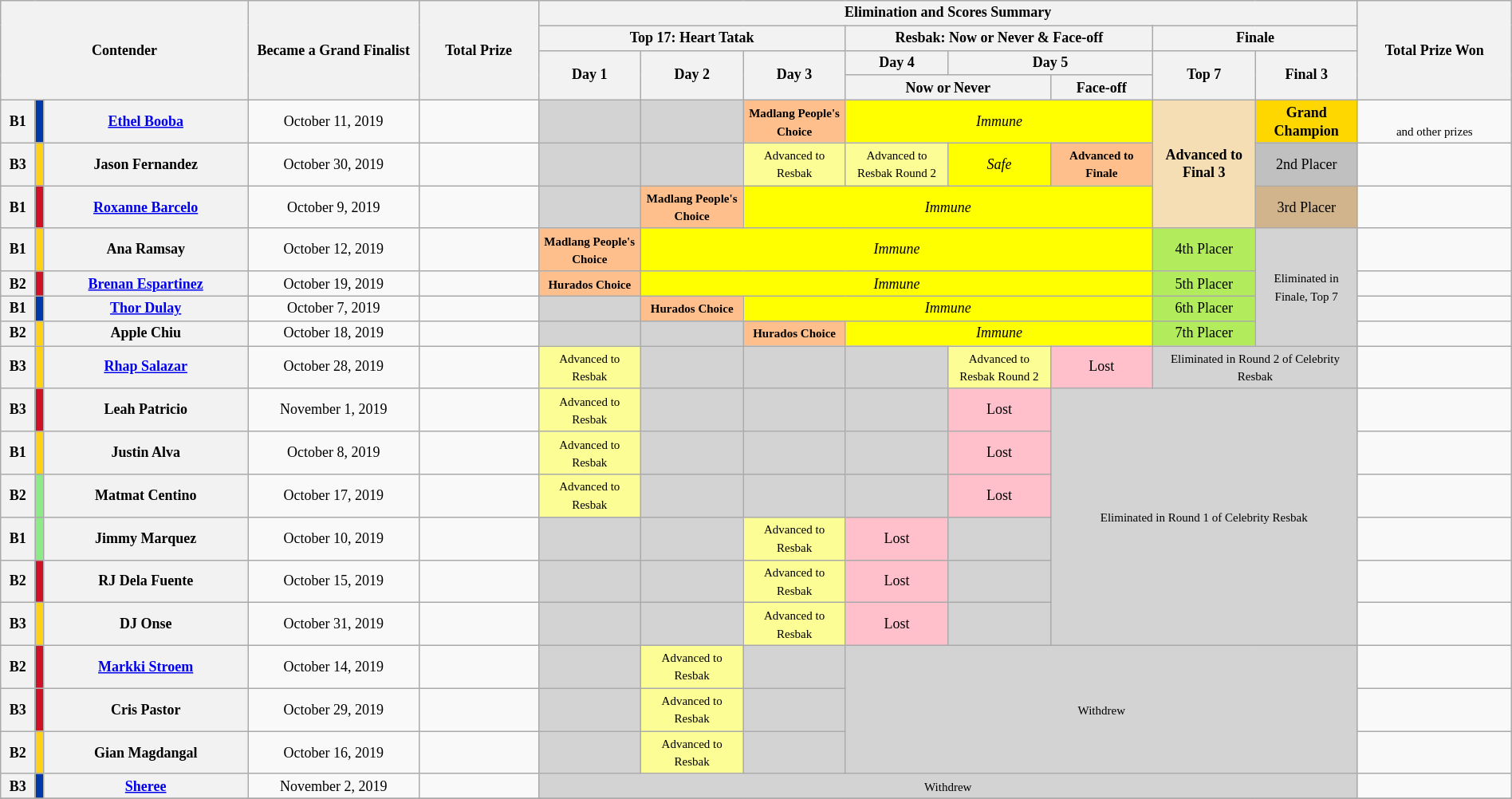<table class="wikitable style" style="text-align:center; font-size:75%; width:100%;">
<tr>
<th colspan="3" rowspan="4" width=14.5%>Contender</th>
<th rowspan="4" width=10%>Became a Grand Finalist</th>
<th rowspan="4" width=7%>Total Prize</th>
<th colspan="8" width=56%>Elimination and Scores Summary</th>
<th rowspan="4" width=9%>Total Prize Won</th>
</tr>
<tr>
<th colspan="3" width=18%>Top 17: Heart Tatak</th>
<th colspan="3" width=18%>Resbak: Now or Never & Face-off</th>
<th colspan="2" width=12%>Finale</th>
</tr>
<tr>
<th rowspan="2" width=6%>Day 1</th>
<th rowspan="2" width=6%>Day 2</th>
<th rowspan="2" width=6%>Day 3</th>
<th width=6%>Day 4</th>
<th colspan="2" width=6%>Day 5</th>
<th rowspan="2" width=6%>Top 7</th>
<th rowspan="2" width=6%>Final 3</th>
</tr>
<tr>
<th colspan="2" width=6%>Now or Never</th>
<th width=6%>Face-off</th>
</tr>
<tr>
<th width=02%>B1</th>
<th style="background-color:#0038A8;" width=00.5%></th>
<th width=12%><a href='#'>Ethel Booba</a></th>
<td>October 11, 2019</td>
<td></td>
<td style="background-color:lightgray;"></td>
<td style="background-color:lightgray;"></td>
<td style="background-color:#FFBF8C;"><small><strong>Madlang People's Choice</strong></small></td>
<td colspan="3" style="background-color:yellow"><em>Immune</em></td>
<td rowspan="3" style="background-color:#F5DEB3;"><strong>Advanced to Final 3</strong></td>
<td style="background-color:gold;"><strong>Grand Champion</strong></td>
<td><br><small>and other prizes</small></td>
</tr>
<tr>
<th width=02%>B3</th>
<th style="background-color:#FCD116;" width=00.5%></th>
<th width=12%>Jason Fernandez</th>
<td>October 30, 2019</td>
<td></td>
<td style="background-color:lightgray;"></td>
<td style="background-color:lightgray;"></td>
<td style="background-color:#FDFD96;"><small>Advanced to Resbak</small></td>
<td style="background-color:#FDFD96;"><small>Advanced to Resbak Round 2</small></td>
<td style="background-color:yellow"><em>Safe</em></td>
<td style="background-color:#FFBF8C;"><small><strong>Advanced to Finale</strong></small></td>
<td style="background-color:silver;">2nd Placer</td>
<td></td>
</tr>
<tr>
<th width=02%>B1</th>
<th style="background-color:#CE1126;" width=00.5%></th>
<th width=12%><a href='#'>Roxanne Barcelo</a></th>
<td>October 9, 2019</td>
<td></td>
<td style="background-color:lightgray;"></td>
<td style="background-color:#FFBF8C;"><small><strong>Madlang People's Choice</strong></small></td>
<td colspan="4" style="background-color:yellow"><em>Immune</em></td>
<td style="background-color:tan;">3rd Placer</td>
<td></td>
</tr>
<tr>
<th width=02%>B1</th>
<th style="background-color:#FCD116;" width=00.5%></th>
<th width=12%>Ana Ramsay</th>
<td>October 12, 2019</td>
<td></td>
<td style="background-color:#FFBF8C;"><small><strong>Madlang People's Choice</strong></small></td>
<td colspan="5" style="background-color:yellow"><em>Immune</em></td>
<td style="background-color:#B2EC5D;">4th Placer</td>
<td rowspan="4" style="background-color:lightgray;"><small> Eliminated in Finale, Top 7</small></td>
<td></td>
</tr>
<tr>
<th width=02%>B2</th>
<th style="background-color:#CE1126;" width=00.5%></th>
<th width=12%><a href='#'>Brenan Espartinez</a></th>
<td>October 19, 2019</td>
<td></td>
<td style="background-color:#FFBF8C;"><small><strong>Hurados Choice</strong></small></td>
<td colspan="5" style="background-color:yellow"><em>Immune</em></td>
<td style="background-color:#B2EC5D;">5th Placer</td>
<td></td>
</tr>
<tr>
<th width=02%>B1</th>
<th style="background-color:#0038A8;" width=00.5%></th>
<th width=12%><a href='#'>Thor Dulay</a></th>
<td>October 7, 2019</td>
<td></td>
<td style="background-color:lightgray;"></td>
<td style="background-color:#FFBF8C;"><small><strong>Hurados Choice</strong></small></td>
<td colspan="4" style="background-color:yellow"><em>Immune</em></td>
<td style="background-color:#B2EC5D;">6th Placer</td>
<td></td>
</tr>
<tr>
<th width=02%>B2</th>
<th style="background-color:#fcd116;" width=00.5%></th>
<th width=12%>Apple Chiu</th>
<td>October 18, 2019</td>
<td></td>
<td style="background-color:lightgray;"></td>
<td style="background-color:lightgray;"></td>
<td style="background-color:#FFBF8C;"><small><strong>Hurados Choice</strong></small></td>
<td colspan="3" style="background-color:yellow"><em>Immune</em></td>
<td style="background-color:#B2EC5D;">7th Placer</td>
<td></td>
</tr>
<tr>
<th width=02%>B3</th>
<th style="background-color:#FCD116;" width=00.5%></th>
<th width=12%><a href='#'>Rhap Salazar</a></th>
<td>October 28, 2019</td>
<td></td>
<td style="background-color:#FDFD96;"><small>Advanced to Resbak</small></td>
<td style="background-color:lightgray;"></td>
<td style="background-color:lightgray;"></td>
<td style="background-color:lightgray;"></td>
<td style="background-color:#FDFD96;"><small>Advanced to Resbak Round 2</small></td>
<td style="background-color:pink;">Lost</td>
<td colspan="2" rowspan="1" style="background-color:lightgray;"><small> Eliminated in Round 2 of Celebrity Resbak</small></td>
<td></td>
</tr>
<tr>
<th width=02%>B3</th>
<th style="background-color:#CE1126;" width=00.5%></th>
<th width=12%>Leah Patricio</th>
<td>November 1, 2019</td>
<td></td>
<td style="background-color:#FDFD96;"><small>Advanced to Resbak</small></td>
<td style="background-color:lightgray;"></td>
<td style="background-color:lightgray;"></td>
<td style="background-color:lightgray;"></td>
<td style="background-color:pink;">Lost</td>
<td colspan="3" rowspan="6" style="background-color:lightgray;"><small> Eliminated in Round 1 of Celebrity Resbak</small></td>
<td></td>
</tr>
<tr>
<th width=02%>B1</th>
<th style="background-color:#FCD116;" width=00.5%></th>
<th width=12%>Justin Alva</th>
<td>October 8, 2019</td>
<td></td>
<td style="background-color:#FDFD96;"><small>Advanced to Resbak</small></td>
<td style="background-color:lightgray;"></td>
<td style="background-color:lightgray;"></td>
<td style="background-color:lightgray;"></td>
<td style="background-color:pink;">Lost</td>
<td></td>
</tr>
<tr>
<th width=02%>B2</th>
<th style="background-color:#8deb87;" width=00.5%></th>
<th width=12%>Matmat Centino</th>
<td>October 17, 2019</td>
<td></td>
<td style="background-color:#FDFD96;"><small>Advanced to Resbak</small></td>
<td style="background-color:lightgray;"></td>
<td style="background-color:lightgray;"></td>
<td style="background-color:lightgray;"></td>
<td style="background-color:pink;">Lost</td>
<td></td>
</tr>
<tr>
<th width=02%>B1</th>
<th style="background-color:#8deb87;" width=00.5%></th>
<th width=12%>Jimmy Marquez</th>
<td>October 10, 2019</td>
<td></td>
<td style="background-color:lightgray;"></td>
<td style="background-color:lightgray;"></td>
<td style="background-color:#FDFD96;"><small>Advanced to Resbak</small></td>
<td style="background-color:pink;">Lost</td>
<td style="background-color:lightgray;"></td>
<td></td>
</tr>
<tr>
<th width=02%>B2</th>
<th style="background-color:#CE1126;" width=00.5%></th>
<th width=12%>RJ Dela Fuente</th>
<td>October 15, 2019</td>
<td></td>
<td style="background-color:lightgray;"></td>
<td style="background-color:lightgray;"></td>
<td style="background-color:#FDFD96;"><small>Advanced to Resbak</small></td>
<td style="background-color:pink;">Lost</td>
<td style="background-color:lightgray;"></td>
<td></td>
</tr>
<tr>
<th width=02%>B3</th>
<th style="background-color:#FCD116;" width=00.5%></th>
<th width=12%>DJ Onse</th>
<td>October 31, 2019</td>
<td></td>
<td style="background-color:lightgray;"></td>
<td style="background-color:lightgray;"></td>
<td style="background-color:#FDFD96;"><small>Advanced to Resbak</small></td>
<td style="background-color:pink;">Lost</td>
<td style="background-color:lightgray;"></td>
<td></td>
</tr>
<tr>
<th width=02%>B2</th>
<th style="background-color:#CE1126;" width=00.5%></th>
<th width=12%><a href='#'>Markki Stroem</a></th>
<td>October 14, 2019</td>
<td></td>
<td style="background-color:lightgray;"></td>
<td style="background-color:#FDFD96;"><small>Advanced to Resbak</small></td>
<td style="background-color:lightgray;"></td>
<td colspan="5" rowspan="3" style="background-color:lightgray;"><small> Withdrew</small></td>
<td></td>
</tr>
<tr>
<th width=02%>B3</th>
<th style="background-color:#CE1126;" width=00.5%></th>
<th width=12%>Cris Pastor</th>
<td>October 29, 2019</td>
<td></td>
<td style="background-color:lightgray;"></td>
<td style="background-color:#FDFD96;"><small>Advanced to Resbak</small></td>
<td style="background-color:lightgray;"></td>
<td></td>
</tr>
<tr>
<th width=02%>B2</th>
<th style="background-color:#fcd116;" width=00.5%></th>
<th width=12%>Gian Magdangal</th>
<td>October 16, 2019</td>
<td></td>
<td style="background-color:lightgray;"></td>
<td style="background-color:#FDFD96;"><small>Advanced to Resbak</small></td>
<td style="background-color:lightgray;"></td>
<td></td>
</tr>
<tr>
<th width=02%>B3</th>
<th style="background-color:#0038A8;" width=00.5%></th>
<th width=12%><a href='#'>Sheree</a></th>
<td>November 2, 2019</td>
<td></td>
<td colspan="8" style="background-color:lightgray;"><small> Withdrew</small></td>
<td></td>
</tr>
<tr>
</tr>
</table>
